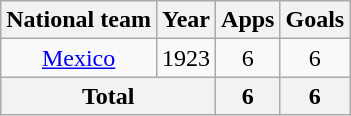<table class="wikitable" style="text-align:center">
<tr>
<th>National team</th>
<th>Year</th>
<th>Apps</th>
<th>Goals</th>
</tr>
<tr>
<td><a href='#'>Mexico</a></td>
<td>1923</td>
<td>6</td>
<td>6</td>
</tr>
<tr>
<th colspan=2>Total</th>
<th>6</th>
<th>6</th>
</tr>
</table>
